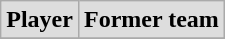<table class="wikitable">
<tr align="center"  bgcolor="#dddddd">
<td><strong>Player</strong></td>
<td><strong>Former team</strong></td>
</tr>
<tr>
</tr>
</table>
